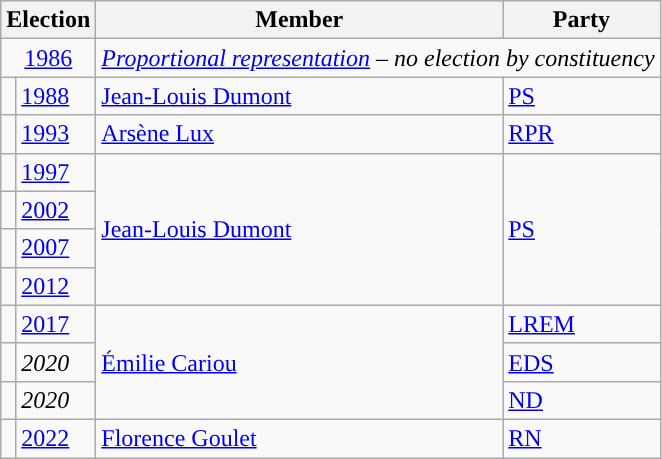<table class="wikitable">
<tr>
<th colspan="2">Election</th>
<th>Member</th>
<th>Party</th>
</tr>
<tr>
<td colspan="2" align="center"><a href='#'>1986</a></td>
<td colspan="2"><em><a href='#'>Proportional representation</a> – no election by constituency</em></td>
</tr>
<tr>
<td style="color:inherit;background-color: "></td>
<td><a href='#'>1988</a></td>
<td><a href='#'>Jean-Louis Dumont</a></td>
<td><a href='#'>PS</a></td>
</tr>
<tr>
<td style="color:inherit;background-color: "></td>
<td><a href='#'>1993</a></td>
<td><a href='#'>Arsène Lux</a></td>
<td><a href='#'>RPR</a></td>
</tr>
<tr>
<td style="color:inherit;background-color: "></td>
<td><a href='#'>1997</a></td>
<td rowspan=4><a href='#'>Jean-Louis Dumont</a></td>
<td rowspan=4><a href='#'>PS</a></td>
</tr>
<tr>
<td style="color:inherit;background-color: "></td>
<td><a href='#'>2002</a></td>
</tr>
<tr>
<td style="color:inherit;background-color: "></td>
<td><a href='#'>2007</a></td>
</tr>
<tr>
<td style="color:inherit;background-color: "></td>
<td><a href='#'>2012</a></td>
</tr>
<tr>
<td style="color:inherit;background-color: "></td>
<td><a href='#'>2017</a></td>
<td rowspan=3><a href='#'>Émilie Cariou</a></td>
<td><a href='#'>LREM</a></td>
</tr>
<tr>
<td style="color:inherit;background-color: "></td>
<td><em>2020</em></td>
<td><a href='#'>EDS</a></td>
</tr>
<tr>
<td style="color:inherit;background-color: "></td>
<td><em>2020</em></td>
<td><a href='#'>ND</a></td>
</tr>
<tr>
<td style="color:inherit;background-color: "></td>
<td><a href='#'>2022</a></td>
<td><a href='#'>Florence Goulet</a></td>
<td><a href='#'>RN</a></td>
</tr>
</table>
